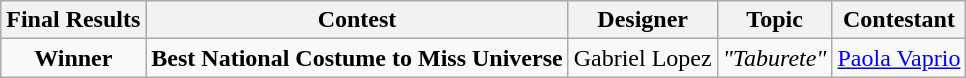<table class="wikitable">
<tr>
<th>Final Results</th>
<th>Contest</th>
<th>Designer</th>
<th>Topic</th>
<th>Contestant</th>
</tr>
<tr>
<td align="center"><strong>Winner</strong></td>
<td><strong>Best National Costume to Miss Universe</strong></td>
<td>Gabriel Lopez</td>
<td><em>"Taburete"</em></td>
<td><a href='#'>Paola Vaprio</a></td>
</tr>
</table>
